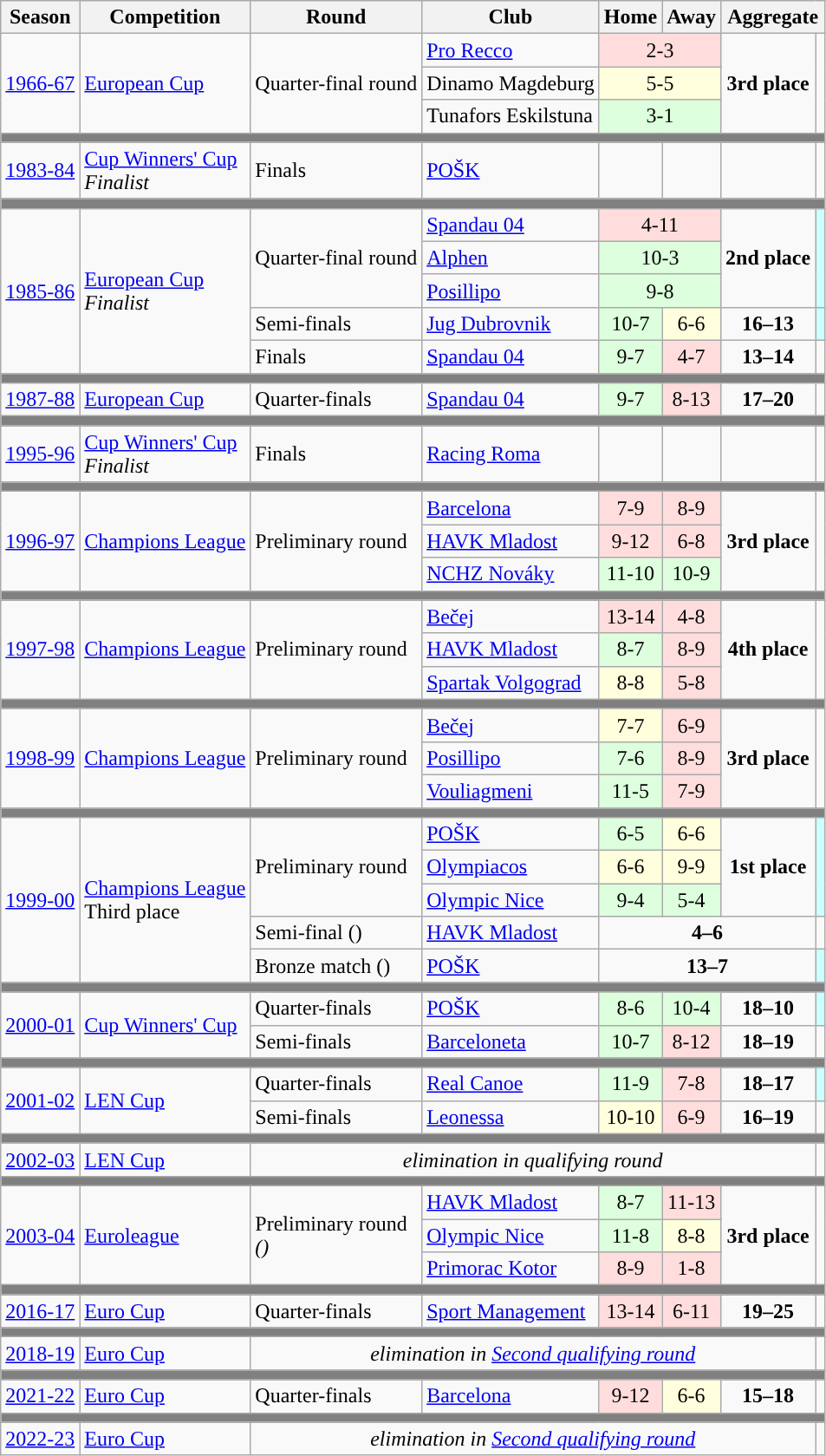<table class="wikitable collapsible collapsed" align="center" style="text-align:left;">
<tr>
<th>Season</th>
<th>Competition</th>
<th>Round</th>
<th>Club</th>
<th>Home</th>
<th>Away</th>
<th colspan=2>Aggregate</th>
</tr>
<tr>
<td rowspan=3><a href='#'>1966-67</a></td>
<td rowspan=3><a href='#'>European Cup</a></td>
<td rowspan=3>Quarter-final round</td>
<td> <a href='#'>Pro Recco</a></td>
<td colspan=2; style="text-align:center; background:#fdd;">2-3</td>
<td align=center rowspan=3><strong>3rd place</strong></td>
<td align="center" rowspan=3></td>
</tr>
<tr>
<td> Dinamo Magdeburg</td>
<td colspan=2; style="text-align:center; background:#ffd;">5-5</td>
</tr>
<tr>
<td> Tunafors Eskilstuna</td>
<td colspan=2; style="text-align:center; background:#dfd;">3-1</td>
</tr>
<tr>
<td colspan=8 style="text-align: center;" bgcolor=grey></td>
</tr>
<tr>
<td rowspan=1><a href='#'>1983-84</a></td>
<td rowspan=1><a href='#'>Cup Winners' Cup</a><br> <em>Finalist</em></td>
<td>Finals</td>
<td> <a href='#'>POŠK</a></td>
<td></td>
<td></td>
<td style="text-align:center;"></td>
<td align="center"></td>
</tr>
<tr>
<td colspan=8 style="text-align: center;" bgcolor=grey></td>
</tr>
<tr>
<td rowspan=5><a href='#'>1985-86</a></td>
<td rowspan=5><a href='#'>European Cup</a><br> <em>Finalist</em></td>
<td rowspan=3>Quarter-final round</td>
<td> <a href='#'>Spandau 04</a></td>
<td colspan=2; style="text-align:center; background:#fdd;">4-11</td>
<td align=center rowspan=3><strong>2nd place</strong></td>
<td style="background-color:#CFF" align="center" rowspan=3></td>
</tr>
<tr>
<td> <a href='#'>Alphen</a></td>
<td colspan=2; style="text-align:center; background:#dfd;">10-3</td>
</tr>
<tr>
<td> <a href='#'>Posillipo</a></td>
<td colspan=2; style="text-align:center; background:#dfd;">9-8</td>
</tr>
<tr>
<td>Semi-finals</td>
<td> <a href='#'>Jug Dubrovnik</a></td>
<td style="text-align:center; background:#dfd;">10-7</td>
<td style="text-align:center; background:#ffd;">6-6</td>
<td style="text-align:center;"><strong>16–13</strong></td>
<td style="background-color:#CFF" align="center"></td>
</tr>
<tr>
<td>Finals</td>
<td> <a href='#'>Spandau 04</a></td>
<td style="text-align:center; background:#dfd;">9-7</td>
<td style="text-align:center; background:#fdd;">4-7</td>
<td style="text-align:center;"><strong>13–14</strong></td>
<td align="center"></td>
</tr>
<tr>
<td colspan=8 style="text-align: center;" bgcolor=grey></td>
</tr>
<tr>
<td rowspan=1><a href='#'>1987-88</a></td>
<td rowspan=1><a href='#'>European Cup</a></td>
<td>Quarter-finals</td>
<td> <a href='#'>Spandau 04</a></td>
<td style="text-align:center; background:#dfd;">9-7</td>
<td style="text-align:center; background:#fdd;">8-13</td>
<td style="text-align:center;"><strong>17–20</strong></td>
<td align="center"></td>
</tr>
<tr>
<td colspan=8 style="text-align: center;" bgcolor=grey></td>
</tr>
<tr>
<td rowspan=1><a href='#'>1995-96</a></td>
<td rowspan=1><a href='#'>Cup Winners' Cup</a><br> <em>Finalist</em></td>
<td>Finals</td>
<td> <a href='#'>Racing Roma</a></td>
<td></td>
<td></td>
<td style="text-align:center;"></td>
<td align="center"></td>
</tr>
<tr>
<td colspan=8 style="text-align: center;" bgcolor=grey></td>
</tr>
<tr>
<td rowspan=3><a href='#'>1996-97</a></td>
<td rowspan=3><a href='#'>Champions League</a></td>
<td rowspan=3>Preliminary round<br><em></em></td>
<td> <a href='#'>Barcelona</a></td>
<td style="text-align:center; background:#fdd;">7-9</td>
<td style="text-align:center; background:#fdd;">8-9</td>
<td align=center rowspan=3><strong>3rd place</strong></td>
<td align="center" rowspan=3></td>
</tr>
<tr>
<td> <a href='#'>HAVK Mladost</a></td>
<td style="text-align:center; background:#fdd;">9-12</td>
<td style="text-align:center; background:#fdd;">6-8</td>
</tr>
<tr>
<td> <a href='#'>NCHZ Nováky</a></td>
<td style="text-align:center; background:#dfd;">11-10</td>
<td style="text-align:center; background:#dfd;">10-9</td>
</tr>
<tr>
<td colspan=8 style="text-align: center;" bgcolor=grey></td>
</tr>
<tr>
<td rowspan=3><a href='#'>1997-98</a></td>
<td rowspan=3><a href='#'>Champions League</a></td>
<td rowspan=3>Preliminary round<br><em></em></td>
<td> <a href='#'>Bečej</a></td>
<td style="text-align:center; background:#fdd;">13-14</td>
<td style="text-align:center; background:#fdd;">4-8</td>
<td align=center rowspan=3><strong>4th place</strong></td>
<td align="center" rowspan=3></td>
</tr>
<tr>
<td> <a href='#'>HAVK Mladost</a></td>
<td style="text-align:center; background:#dfd;">8-7</td>
<td style="text-align:center; background:#fdd;">8-9</td>
</tr>
<tr>
<td> <a href='#'>Spartak Volgograd</a></td>
<td style="text-align:center; background:#ffd;">8-8</td>
<td style="text-align:center; background:#fdd;">5-8</td>
</tr>
<tr>
<td colspan=8 style="text-align: center;" bgcolor=grey></td>
</tr>
<tr>
<td rowspan=3><a href='#'>1998-99</a></td>
<td rowspan=3><a href='#'>Champions League</a></td>
<td rowspan=3>Preliminary round<br><em></em></td>
<td> <a href='#'>Bečej</a></td>
<td style="text-align:center; background:#ffd;">7-7</td>
<td style="text-align:center; background:#fdd;">6-9</td>
<td align=center rowspan=3><strong>3rd place</strong></td>
<td align="center" rowspan=3></td>
</tr>
<tr>
<td> <a href='#'>Posillipo</a></td>
<td style="text-align:center; background:#dfd;">7-6</td>
<td style="text-align:center; background:#fdd;">8-9</td>
</tr>
<tr>
<td> <a href='#'>Vouliagmeni</a></td>
<td style="text-align:center; background:#dfd;">11-5</td>
<td style="text-align:center; background:#fdd;">7-9</td>
</tr>
<tr>
<td colspan=8 style="text-align: center;" bgcolor=grey></td>
</tr>
<tr>
<td rowspan=5><a href='#'>1999-00</a></td>
<td rowspan=5><a href='#'>Champions League</a><br> Third place</td>
<td rowspan=3>Preliminary round<br><em></em></td>
<td> <a href='#'>POŠK</a></td>
<td style="text-align:center; background:#dfd;">6-5</td>
<td style="text-align:center; background:#ffd;">6-6</td>
<td align=center rowspan=3><strong>1st place</strong></td>
<td style="background-color:#CFF" align="center" rowspan=3></td>
</tr>
<tr>
<td> <a href='#'>Olympiacos</a></td>
<td style="text-align:center; background:#ffd;">6-6</td>
<td style="text-align:center; background:#ffd;">9-9</td>
</tr>
<tr>
<td> <a href='#'>Olympic Nice</a></td>
<td style="text-align:center; background:#dfd;">9-4</td>
<td style="text-align:center; background:#dfd;">5-4</td>
</tr>
<tr>
<td>Semi-final ()</td>
<td> <a href='#'>HAVK Mladost</a></td>
<td colspan=3; style="text-align:center"><strong>4–6</strong></td>
<td align="center"></td>
</tr>
<tr>
<td>Bronze match ()</td>
<td> <a href='#'>POŠK</a></td>
<td colspan=3; style="text-align:center"><strong>13–7</strong></td>
<td style="background-color:#CFF" align="center"></td>
</tr>
<tr>
<td colspan=8 style="text-align: center;" bgcolor=grey></td>
</tr>
<tr>
<td rowspan=2><a href='#'>2000-01</a></td>
<td rowspan=2><a href='#'>Cup Winners' Cup</a></td>
<td>Quarter-finals</td>
<td> <a href='#'>POŠK</a></td>
<td style="text-align:center; background:#dfd;">8-6</td>
<td style="text-align:center; background:#dfd;">10-4</td>
<td style="text-align:center;"><strong>18–10</strong></td>
<td style="background-color:#CFF" align="center"></td>
</tr>
<tr>
<td>Semi-finals</td>
<td> <a href='#'>Barceloneta</a></td>
<td style="text-align:center; background:#dfd;">10-7</td>
<td style="text-align:center; background:#fdd;">8-12</td>
<td style="text-align:center;"><strong>18–19</strong></td>
<td align="center"></td>
</tr>
<tr>
<td colspan=8 style="text-align: center;" bgcolor=grey></td>
</tr>
<tr>
<td rowspan=2><a href='#'>2001-02</a></td>
<td rowspan=2><a href='#'>LEN Cup</a></td>
<td>Quarter-finals</td>
<td> <a href='#'>Real Canoe</a></td>
<td style="text-align:center; background:#dfd;">11-9</td>
<td style="text-align:center; background:#fdd;">7-8</td>
<td style="text-align:center;"><strong>18–17</strong></td>
<td style="background-color:#CFF" align="center"></td>
</tr>
<tr>
<td>Semi-finals</td>
<td> <a href='#'>Leonessa</a></td>
<td style="text-align:center; background:#ffd;">10-10</td>
<td style="text-align:center; background:#fdd;">6-9</td>
<td style="text-align:center;"><strong>16–19</strong></td>
<td align="center"></td>
</tr>
<tr>
<td colspan=8 style="text-align: center;" bgcolor=grey></td>
</tr>
<tr>
<td rowspan=1><a href='#'>2002-03</a></td>
<td rowspan=1><a href='#'>LEN Cup</a></td>
<td colspan=5; align="center"><em>elimination in qualifying round</em></td>
<td align="center"></td>
</tr>
<tr>
<td colspan=8 style="text-align: center;" bgcolor=grey></td>
</tr>
<tr>
<td rowspan=3><a href='#'>2003-04</a></td>
<td rowspan=3><a href='#'>Euroleague</a></td>
<td rowspan=3>Preliminary round<br><em>()</em></td>
<td> <a href='#'>HAVK Mladost</a></td>
<td style="text-align:center; background:#dfd;">8-7</td>
<td style="text-align:center; background:#fdd;">11-13</td>
<td align=center rowspan=3><strong>3rd place</strong></td>
<td align="center" rowspan=3></td>
</tr>
<tr>
<td> <a href='#'>Olympic Nice</a></td>
<td style="text-align:center; background:#dfd;">11-8</td>
<td style="text-align:center; background:#ffd;">8-8</td>
</tr>
<tr>
<td> <a href='#'>Primorac Kotor</a></td>
<td style="text-align:center; background:#fdd;">8-9</td>
<td style="text-align:center; background:#fdd;">1-8</td>
</tr>
<tr>
<td colspan=8 style="text-align: center;" bgcolor=grey></td>
</tr>
<tr>
<td rowspan=1><a href='#'>2016-17</a></td>
<td rowspan=1><a href='#'>Euro Cup</a></td>
<td>Quarter-finals</td>
<td> <a href='#'>Sport Management</a></td>
<td style="text-align:center; background:#fdd;">13-14</td>
<td style="text-align:center; background:#fdd;">6-11</td>
<td style="text-align:center;"><strong>19–25</strong></td>
<td align="center"></td>
</tr>
<tr>
<td colspan=8 style="text-align: center;" bgcolor=grey></td>
</tr>
<tr>
<td rowspan=1><a href='#'>2018-19</a></td>
<td rowspan=1><a href='#'>Euro Cup</a></td>
<td colspan=5; align="center"><em>elimination in <a href='#'>Second qualifying round</a></em></td>
<td align="center"></td>
</tr>
<tr>
<td colspan=8 style="text-align: center;" bgcolor=grey></td>
</tr>
<tr>
<td rowspan=1><a href='#'>2021-22</a></td>
<td rowspan=1><a href='#'>Euro Cup</a></td>
<td>Quarter-finals</td>
<td> <a href='#'>Barcelona</a></td>
<td style="text-align:center; background:#fdd;">9-12</td>
<td style="text-align:center; background:#ffd;">6-6</td>
<td style="text-align:center;"><strong>15–18</strong></td>
<td align="center"></td>
</tr>
<tr>
<td colspan=8 style="text-align: center;" bgcolor=grey></td>
</tr>
<tr>
<td rowspan=1><a href='#'>2022-23</a></td>
<td rowspan=1><a href='#'>Euro Cup</a></td>
<td colspan=5; align="center"><em>elimination in <a href='#'>Second qualifying round</a></em></td>
<td align="center"></td>
</tr>
</table>
